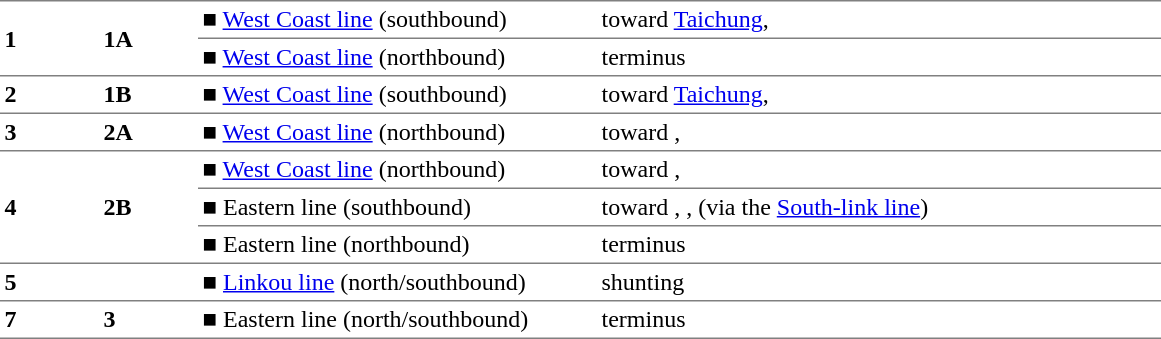<table border=0 cellspacing=0 cellpadding=3>
<tr>
<td width=60 style="border-top:solid 1px gray; border-bottom:solid 1px gray;" rowspan=2><strong>1</strong></td>
<td width=60 style="border-top:solid 1px gray; border-bottom:solid 1px gray;" rowspan=2><strong>1A</strong></td>
<td width=260 style="border-top:solid 1px gray; border-bottom:solid 1px gray;"><span>■</span> <a href='#'>West Coast line</a> (southbound)</td>
<td width=370 style="border-top:solid 1px gray; border-bottom:solid 1px gray;">toward <a href='#'>Taichung</a>, </td>
</tr>
<tr>
<td style="border-bottom:solid 1px gray;"><span>■</span> <a href='#'>West Coast line</a> (northbound)</td>
<td style="border-bottom:solid 1px gray;">terminus</td>
</tr>
<tr>
<td style="border-bottom:solid 1px gray;"><strong>2</strong></td>
<td style="border-bottom:solid 1px gray;"><strong>1B</strong></td>
<td style="border-bottom:solid 1px gray;"><span>■</span> <a href='#'>West Coast line</a> (southbound)</td>
<td style="border-bottom:solid 1px gray;">toward <a href='#'>Taichung</a>, </td>
</tr>
<tr>
<td style="border-bottom:solid 1px gray;"><strong>3</strong></td>
<td style="border-bottom:solid 1px gray;"><strong>2A</strong></td>
<td style="border-bottom:solid 1px gray;"><span>■</span> <a href='#'>West Coast line</a> (northbound)</td>
<td style="border-bottom:solid 1px gray;">toward , </td>
</tr>
<tr>
<td style="border-bottom:solid 1px gray;" rowspan=3><strong>4</strong></td>
<td style="border-bottom:solid 1px gray;" rowspan=3><strong>2B</strong></td>
<td style="border-bottom:solid 1px gray;"><span>■</span> <a href='#'>West Coast line</a> (northbound)</td>
<td style="border-bottom:solid 1px gray;">toward , </td>
</tr>
<tr>
<td style="border-bottom:solid 1px gray;"><span>■</span> Eastern line (southbound)</td>
<td style="border-bottom:solid 1px gray;">toward , ,  (via the <a href='#'>South-link line</a>)</td>
</tr>
<tr>
<td style="border-bottom:solid 1px gray;"><span>■</span> Eastern line (northbound)</td>
<td style="border-bottom:solid 1px gray;">terminus</td>
</tr>
<tr>
<td style="border-bottom:solid 1px gray;"><strong>5</strong></td>
<td style="border-bottom:solid 1px gray;"></td>
<td style="border-bottom:solid 1px gray;"><span>■</span> <a href='#'>Linkou line</a> (north/southbound)</td>
<td style="border-bottom:solid 1px gray;">shunting</td>
</tr>
<tr>
<td style="border-bottom:solid 1px gray;"><strong>7</strong></td>
<td style="border-bottom:solid 1px gray;"><strong>3</strong></td>
<td style="border-bottom:solid 1px gray;"><span>■</span> Eastern line (north/southbound)</td>
<td style="border-bottom:solid 1px gray;">terminus</td>
</tr>
</table>
